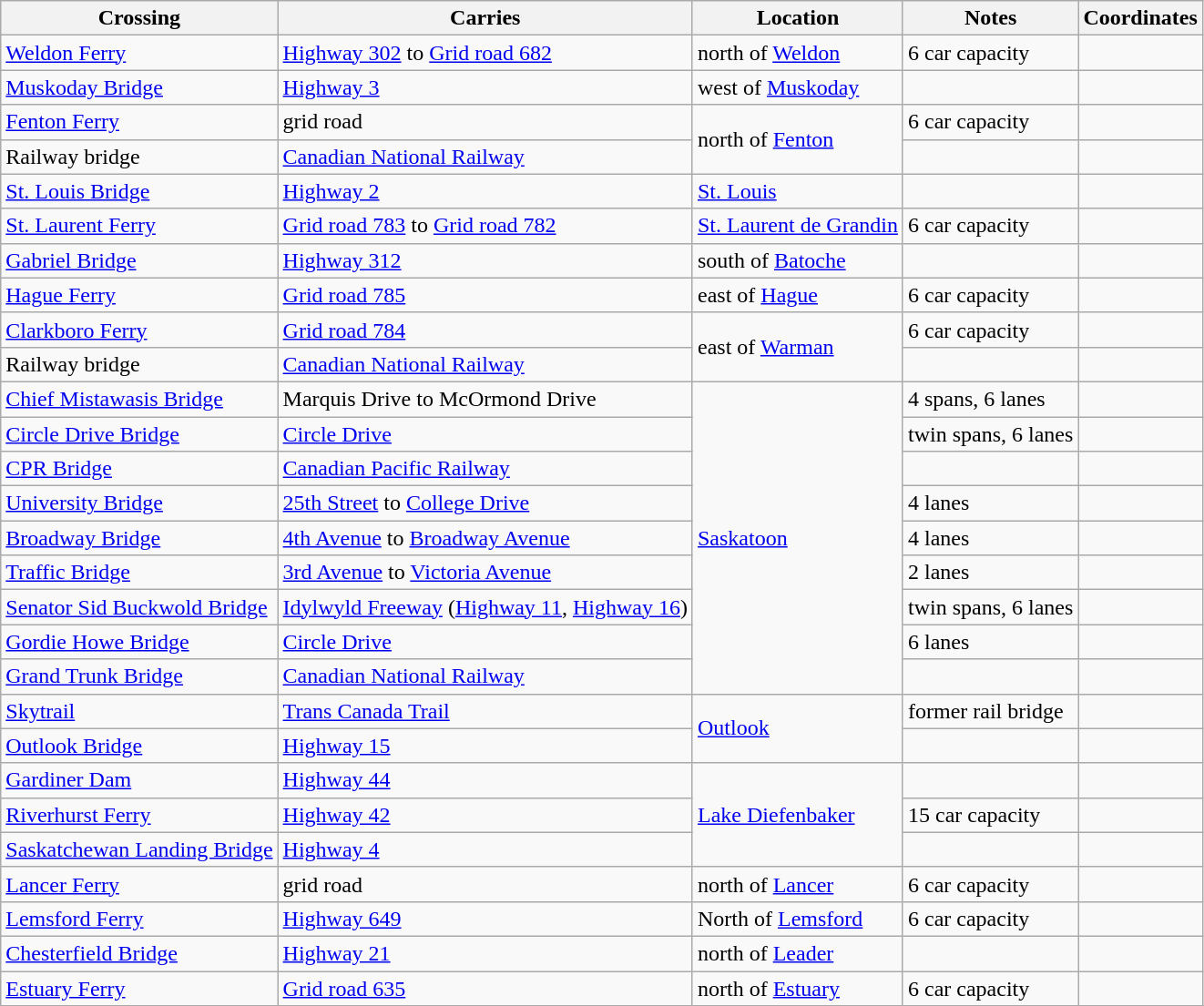<table class=wikitable>
<tr>
<th>Crossing</th>
<th>Carries</th>
<th>Location</th>
<th>Notes</th>
<th>Coordinates</th>
</tr>
<tr>
<td><a href='#'>Weldon Ferry</a></td>
<td><a href='#'>Highway 302</a> to <a href='#'>Grid road 682</a></td>
<td>north of <a href='#'>Weldon</a></td>
<td>6 car capacity</td>
<td></td>
</tr>
<tr>
<td><a href='#'>Muskoday Bridge</a></td>
<td><a href='#'>Highway 3</a></td>
<td>west of <a href='#'>Muskoday</a></td>
<td></td>
<td></td>
</tr>
<tr>
<td><a href='#'>Fenton Ferry</a></td>
<td>grid road</td>
<td rowspan="2">north of <a href='#'>Fenton</a></td>
<td>6 car capacity</td>
<td></td>
</tr>
<tr>
<td>Railway bridge</td>
<td><a href='#'>Canadian National Railway</a></td>
<td></td>
<td></td>
</tr>
<tr>
<td><a href='#'>St. Louis Bridge</a></td>
<td><a href='#'>Highway 2</a></td>
<td><a href='#'>St. Louis</a></td>
<td></td>
<td></td>
</tr>
<tr>
<td><a href='#'>St. Laurent Ferry</a></td>
<td><a href='#'>Grid road 783</a> to <a href='#'>Grid road 782</a></td>
<td><a href='#'>St. Laurent de Grandin</a></td>
<td>6 car capacity</td>
<td></td>
</tr>
<tr>
<td><a href='#'>Gabriel Bridge</a></td>
<td><a href='#'>Highway 312</a></td>
<td>south of <a href='#'>Batoche</a></td>
<td></td>
<td></td>
</tr>
<tr>
<td><a href='#'>Hague Ferry</a></td>
<td><a href='#'>Grid road 785</a></td>
<td>east of <a href='#'>Hague</a></td>
<td>6 car capacity</td>
<td></td>
</tr>
<tr>
<td><a href='#'>Clarkboro Ferry</a></td>
<td><a href='#'>Grid road 784</a></td>
<td rowspan="2">east of <a href='#'>Warman</a></td>
<td>6 car capacity</td>
<td></td>
</tr>
<tr>
<td>Railway bridge</td>
<td><a href='#'>Canadian National Railway</a></td>
<td></td>
<td></td>
</tr>
<tr>
<td><a href='#'>Chief Mistawasis Bridge</a></td>
<td>Marquis Drive to McOrmond Drive</td>
<td rowspan="9"><a href='#'>Saskatoon</a></td>
<td>4 spans, 6 lanes</td>
<td></td>
</tr>
<tr>
<td><a href='#'>Circle Drive Bridge</a></td>
<td><a href='#'>Circle Drive</a></td>
<td>twin spans, 6 lanes</td>
<td></td>
</tr>
<tr>
<td><a href='#'>CPR Bridge</a></td>
<td><a href='#'>Canadian Pacific Railway</a></td>
<td></td>
<td></td>
</tr>
<tr>
<td><a href='#'>University Bridge</a></td>
<td><a href='#'>25th Street</a> to <a href='#'>College Drive</a></td>
<td>4 lanes</td>
<td></td>
</tr>
<tr>
<td><a href='#'>Broadway Bridge</a></td>
<td><a href='#'>4th Avenue</a> to <a href='#'>Broadway Avenue</a></td>
<td>4 lanes</td>
<td></td>
</tr>
<tr>
<td><a href='#'>Traffic Bridge</a></td>
<td><a href='#'>3rd Avenue</a> to <a href='#'>Victoria Avenue</a></td>
<td>2 lanes</td>
<td></td>
</tr>
<tr>
<td><a href='#'>Senator Sid Buckwold Bridge</a></td>
<td><a href='#'>Idylwyld Freeway</a> (<a href='#'>Highway 11</a>, <a href='#'>Highway 16</a>)</td>
<td>twin spans, 6 lanes</td>
<td></td>
</tr>
<tr>
<td><a href='#'>Gordie Howe Bridge</a></td>
<td><a href='#'>Circle Drive</a></td>
<td>6 lanes</td>
<td></td>
</tr>
<tr>
<td><a href='#'>Grand Trunk Bridge</a></td>
<td><a href='#'>Canadian National Railway</a></td>
<td></td>
<td></td>
</tr>
<tr>
<td><a href='#'>Skytrail</a></td>
<td><a href='#'>Trans Canada Trail</a></td>
<td rowspan="2"><a href='#'>Outlook</a></td>
<td>former rail bridge</td>
<td></td>
</tr>
<tr>
<td><a href='#'>Outlook Bridge</a></td>
<td><a href='#'>Highway 15</a></td>
<td></td>
<td></td>
</tr>
<tr>
<td><a href='#'>Gardiner Dam</a></td>
<td><a href='#'>Highway 44</a></td>
<td rowspan="3"><a href='#'>Lake Diefenbaker</a></td>
<td></td>
<td></td>
</tr>
<tr>
<td><a href='#'>Riverhurst Ferry</a></td>
<td><a href='#'>Highway 42</a></td>
<td>15 car capacity</td>
<td></td>
</tr>
<tr>
<td><a href='#'>Saskatchewan Landing Bridge</a></td>
<td><a href='#'>Highway 4</a></td>
<td></td>
<td></td>
</tr>
<tr>
<td><a href='#'>Lancer Ferry</a></td>
<td>grid road</td>
<td>north of <a href='#'>Lancer</a></td>
<td>6 car capacity</td>
<td></td>
</tr>
<tr>
<td><a href='#'>Lemsford Ferry</a></td>
<td><a href='#'>Highway 649</a></td>
<td>North of <a href='#'>Lemsford</a></td>
<td>6 car capacity</td>
<td></td>
</tr>
<tr>
<td><a href='#'>Chesterfield Bridge</a></td>
<td><a href='#'>Highway 21</a></td>
<td>north of <a href='#'>Leader</a></td>
<td></td>
<td></td>
</tr>
<tr>
<td><a href='#'>Estuary Ferry</a></td>
<td><a href='#'>Grid road 635</a></td>
<td>north of <a href='#'>Estuary</a></td>
<td>6 car capacity</td>
<td></td>
</tr>
<tr>
</tr>
</table>
